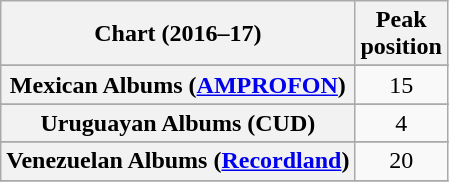<table class="wikitable sortable plainrowheaders" style="text-align:center">
<tr>
<th>Chart (2016–17)</th>
<th>Peak<br>position</th>
</tr>
<tr>
</tr>
<tr>
<th scope="row">Mexican Albums (<a href='#'>AMPROFON</a>)</th>
<td>15</td>
</tr>
<tr>
</tr>
<tr>
</tr>
<tr>
<th scope="row">Uruguayan Albums (CUD)</th>
<td style="text-align:center;">4</td>
</tr>
<tr>
</tr>
<tr>
</tr>
<tr>
</tr>
<tr>
<th scope="row">Venezuelan Albums (<a href='#'>Recordland</a>)</th>
<td style="text-align:center;">20</td>
</tr>
<tr>
</tr>
</table>
